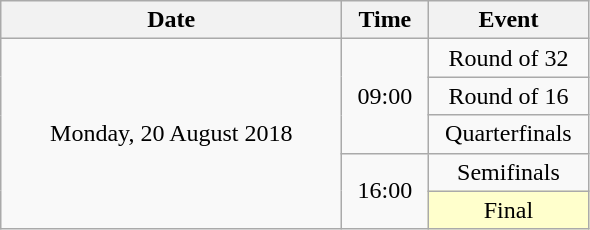<table class = "wikitable" style="text-align:center;">
<tr>
<th width=220>Date</th>
<th width=50>Time</th>
<th width=100>Event</th>
</tr>
<tr>
<td rowspan=5>Monday, 20 August 2018</td>
<td rowspan=3>09:00</td>
<td>Round of 32</td>
</tr>
<tr>
<td>Round of 16</td>
</tr>
<tr>
<td>Quarterfinals</td>
</tr>
<tr>
<td rowspan=2>16:00</td>
<td>Semifinals</td>
</tr>
<tr>
<td bgcolor=ffffcc>Final</td>
</tr>
</table>
